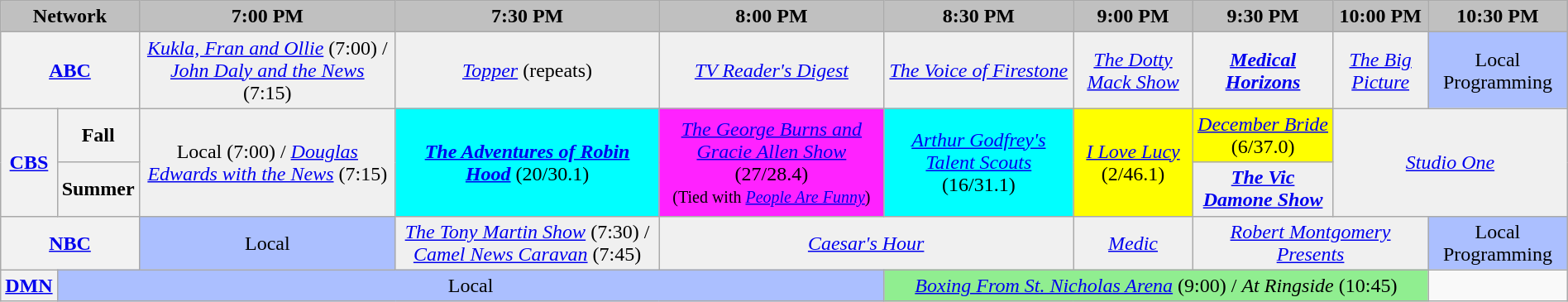<table class="wikitable" style="width:100%;margin-right:0;text-align:center">
<tr>
<th style="background-color:#C0C0C0;text-align:center" colspan=2>Network</th>
<th style="background-color:#C0C0C0;text-align:center">7:00 PM</th>
<th style="background-color:#C0C0C0;text-align:center">7:30 PM</th>
<th style="background-color:#C0C0C0;text-align:center">8:00 PM</th>
<th style="background-color:#C0C0C0;text-align:center">8:30 PM</th>
<th style="background-color:#C0C0C0;text-align:center">9:00 PM</th>
<th style="background-color:#C0C0C0;text-align:center">9:30 PM</th>
<th style="background-color:#C0C0C0;text-align:center">10:00 PM</th>
<th style="background-color:#C0C0C0;text-align:center">10:30 PM</th>
</tr>
<tr>
<th colspan=2><a href='#'>ABC</a></th>
<td bgcolor="#F0F0F0"><em><a href='#'>Kukla, Fran and Ollie</a></em> (7:00) / <em><a href='#'>John Daly and the News</a></em> (7:15)</td>
<td bgcolor="#F0F0F0"><em><a href='#'>Topper</a></em> (repeats)</td>
<td bgcolor="#F0F0F0"><em><a href='#'>TV Reader's Digest</a></em></td>
<td bgcolor="#F0F0F0"><em><a href='#'>The Voice of Firestone</a></em></td>
<td bgcolor="#F0F0F0"><em><a href='#'>The Dotty Mack Show</a></em></td>
<td bgcolor="#F0F0F0"><strong><em><a href='#'>Medical Horizons</a></em></strong></td>
<td bgcolor="#F0F0F0"><em><a href='#'>The Big Picture</a></em></td>
<td bgcolor="#abbfff">Local Programming</td>
</tr>
<tr>
<th rowspan=2><a href='#'>CBS</a></th>
<th>Fall</th>
<td bgcolor="#F0F0F0" rowspan=2>Local (7:00) / <em><a href='#'>Douglas Edwards with the News</a></em> (7:15)</td>
<td bgcolor="#00FFFF" rowspan=2><strong><em><a href='#'>The Adventures of Robin Hood</a></em></strong> (20/30.1)</td>
<td bgcolor="#FF22FF" rowspan=2><em><a href='#'>The George Burns and Gracie Allen Show</a></em> (27/28.4)<br><small>(Tied with <em><a href='#'>People Are Funny</a></em>)</small></td>
<td bgcolor="#00FFFF" rowspan=2><em><a href='#'>Arthur Godfrey's Talent Scouts</a></em> (16/31.1)</td>
<td bgcolor="#FFFF00" rowspan=2><em><a href='#'>I Love Lucy</a></em> (2/46.1)</td>
<td bgcolor="#FFFF00"><em><a href='#'>December Bride</a></em> (6/37.0)</td>
<td bgcolor="#F0F0F0" colspan="2" rowspan=2><em><a href='#'>Studio One</a></em></td>
</tr>
<tr>
<th>Summer</th>
<td bgcolor="#F0F0F0"><strong><em><a href='#'>The Vic Damone Show</a></em></strong></td>
</tr>
<tr>
<th colspan=2><a href='#'>NBC</a></th>
<td bgcolor="#abbfff">Local</td>
<td bgcolor="#F0F0F0"><em><a href='#'>The Tony Martin Show</a></em> (7:30) / <em><a href='#'>Camel News Caravan</a></em> (7:45)</td>
<td bgcolor="#F0F0F0" colspan="2"><em><a href='#'>Caesar's Hour</a></em></td>
<td bgcolor="#F0F0F0"><em><a href='#'>Medic</a></em></td>
<td bgcolor="#F0F0F0" colspan="2"><em><a href='#'>Robert Montgomery Presents</a></em></td>
<td bgcolor="#abbfff">Local Programming</td>
</tr>
<tr>
<th><a href='#'>DMN</a></th>
<td bgcolor="#abbfff" colspan="4">Local</td>
<td bgcolor="lightgreen" colspan="4"><em><a href='#'>Boxing From St. Nicholas Arena</a></em> (9:00) / <em>At Ringside</em> (10:45)</td>
</tr>
</table>
